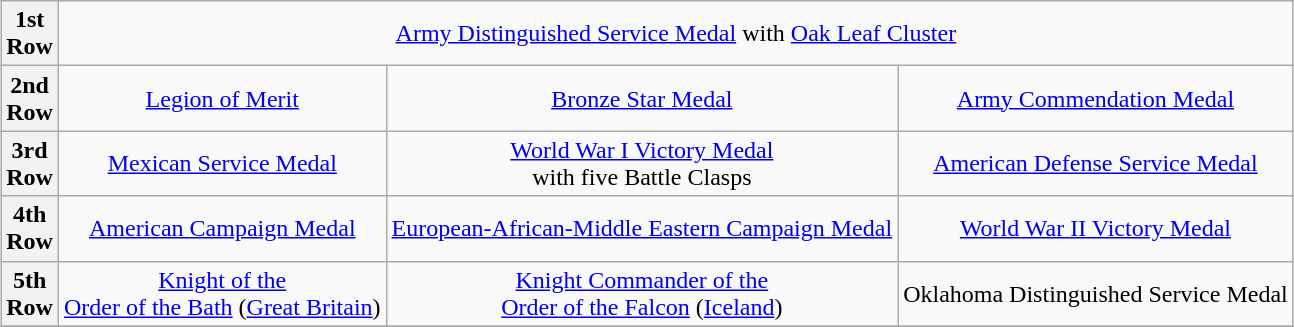<table class="wikitable" style="margin:1em auto; text-align:center;">
<tr>
<th>1st<br>Row</th>
<td colspan="14"><a href='#'>Army Distinguished Service Medal</a> with <a href='#'>Oak Leaf Cluster</a></td>
</tr>
<tr>
<th>2nd<br>Row</th>
<td colspan="4"><a href='#'>Legion of Merit</a></td>
<td colspan="4"><a href='#'>Bronze Star Medal</a></td>
<td colspan="4"><a href='#'>Army Commendation Medal</a></td>
</tr>
<tr>
<th>3rd<br>Row</th>
<td colspan="4"><a href='#'>Mexican Service Medal</a></td>
<td colspan="4"><a href='#'>World War I Victory Medal</a> <br>with five Battle Clasps</td>
<td colspan="4"><a href='#'>American Defense Service Medal</a></td>
</tr>
<tr>
<th>4th<br>Row</th>
<td colspan="4"><a href='#'>American Campaign Medal</a></td>
<td colspan="4"><a href='#'>European-African-Middle Eastern Campaign Medal</a></td>
<td colspan="4"><a href='#'>World War II Victory Medal</a></td>
</tr>
<tr>
<th>5th<br>Row</th>
<td colspan="4"><a href='#'>Knight of the<br> Order of the Bath</a> (<a href='#'>Great Britain</a>)</td>
<td colspan="4"><a href='#'>Knight Commander of the<br>Order of the Falcon</a> (<a href='#'>Iceland</a>)</td>
<td colspan="4">Oklahoma Distinguished Service Medal</td>
</tr>
<tr>
</tr>
</table>
